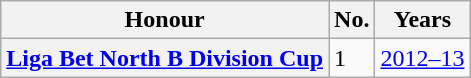<table class="wikitable plainrowheaders">
<tr>
<th scope=col>Honour</th>
<th scope=col>No.</th>
<th scope=col>Years</th>
</tr>
<tr>
<th scope=row><a href='#'>Liga Bet North B Division Cup</a></th>
<td>1</td>
<td><a href='#'>2012–13</a></td>
</tr>
</table>
